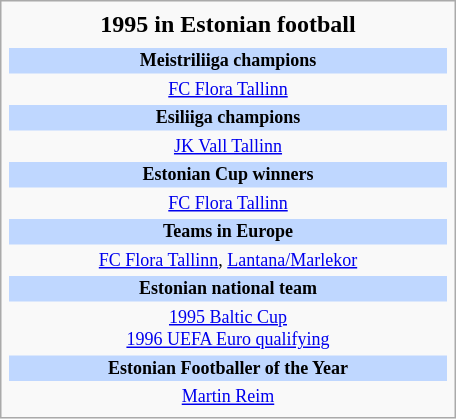<table class="infobox football" style="width: 19em; text-align: center;">
<tr>
<th colspan=3 style="font-size: 16px;">1995 in Estonian football</th>
</tr>
<tr>
<td colspan=3 style="font-size: 12px; line-height: 14px;"><span></span></td>
</tr>
<tr>
<td colspan=3 style="font-size: 12px; background: #BFD7FF;"><strong>Meistriliiga champions</strong></td>
</tr>
<tr>
<td colspan=3 style="font-size: 12px;"><a href='#'>FC Flora Tallinn</a></td>
</tr>
<tr>
<td colspan=3 style="font-size: 12px; background: #BFD7FF;"><strong>Esiliiga champions</strong></td>
</tr>
<tr>
<td colspan=3 style="font-size: 12px;"><a href='#'>JK Vall Tallinn</a></td>
</tr>
<tr>
<td colspan=3 style="font-size: 12px; background: #BFD7FF;"><strong>Estonian Cup winners</strong></td>
</tr>
<tr>
<td colspan=3 style="font-size: 12px;"><a href='#'>FC Flora Tallinn</a></td>
</tr>
<tr>
<td colspan=3 style="font-size: 12px; background: #BFD7FF;"><strong>Teams in Europe</strong></td>
</tr>
<tr>
<td colspan=3 style="font-size: 12px;"><a href='#'>FC Flora Tallinn</a>, <a href='#'>Lantana/Marlekor</a></td>
</tr>
<tr>
<td colspan=3 style="font-size: 12px; background: #BFD7FF;"><strong>Estonian national team</strong></td>
</tr>
<tr>
<td colspan=3 style="font-size: 12px;"><a href='#'>1995 Baltic Cup</a><br><a href='#'>1996 UEFA Euro qualifying</a></td>
</tr>
<tr>
<td colspan=3 style="font-size: 12px; background: #BFD7FF;"><strong>Estonian Footballer of the Year</strong></td>
</tr>
<tr>
<td colspan=3 style="font-size: 12px;"><a href='#'>Martin Reim</a></td>
</tr>
</table>
